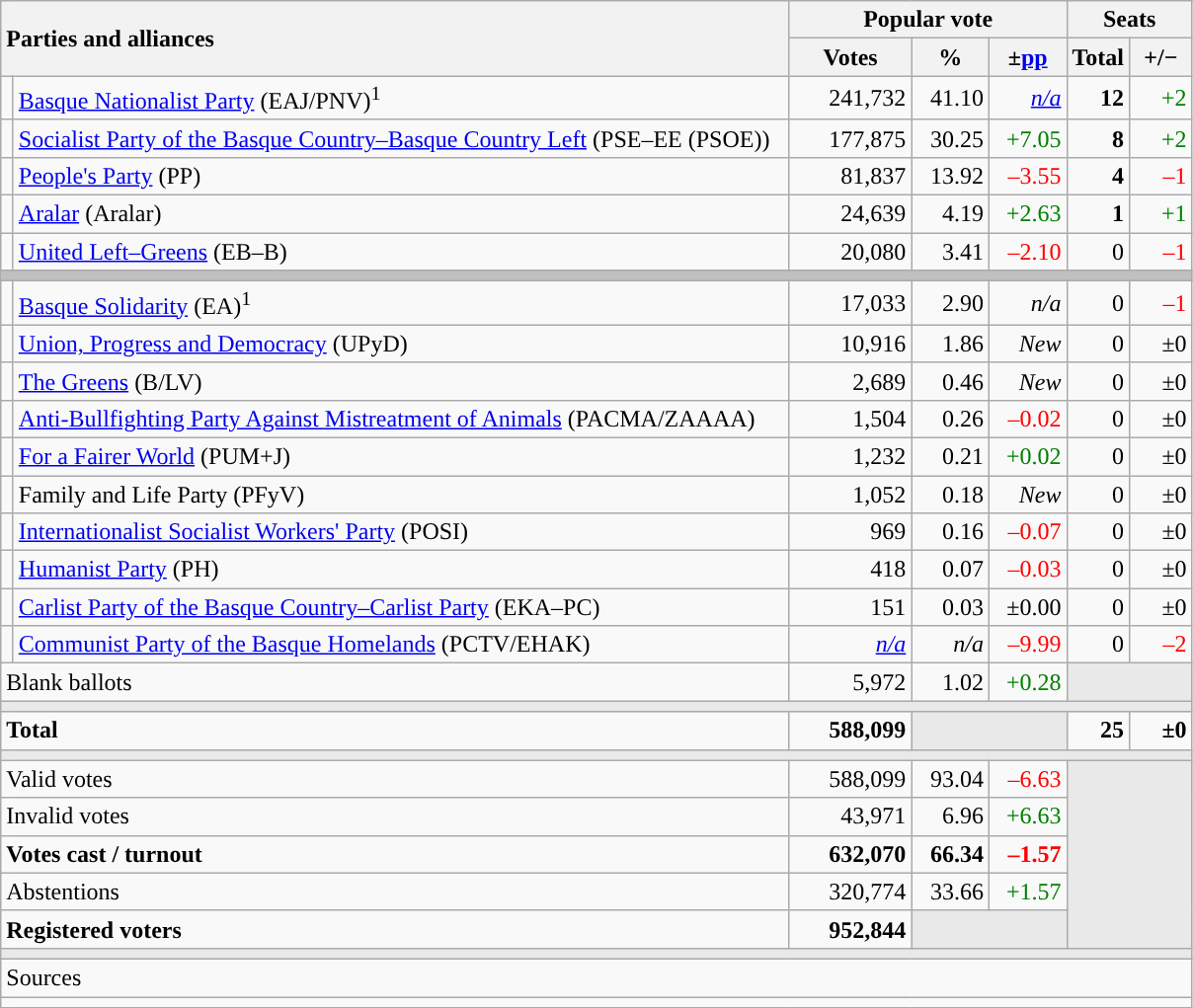<table class="wikitable" style="text-align:right;">
<tr>
<th style="text-align:left;" rowspan="2" colspan="2" width="525">Parties and alliances</th>
<th colspan="3">Popular vote</th>
<th colspan="2">Seats</th>
</tr>
<tr>
<th width="75">Votes</th>
<th width="45">%</th>
<th width="45">±<a href='#'>pp</a></th>
<th width="35">Total</th>
<th width="35">+/−</th>
</tr>
<tr>
<td width="1" style="color:inherit;background:"></td>
<td align="left"><a href='#'>Basque Nationalist Party</a> (EAJ/PNV)<sup>1</sup></td>
<td>241,732</td>
<td>41.10</td>
<td><em><a href='#'>n/a</a></em></td>
<td><strong>12</strong></td>
<td style="color:green;">+2</td>
</tr>
<tr>
<td style="color:inherit;background:"></td>
<td align="left"><a href='#'>Socialist Party of the Basque Country–Basque Country Left</a> (PSE–EE (PSOE))</td>
<td>177,875</td>
<td>30.25</td>
<td style="color:green;">+7.05</td>
<td><strong>8</strong></td>
<td style="color:green;">+2</td>
</tr>
<tr>
<td style="color:inherit;background:"></td>
<td align="left"><a href='#'>People's Party</a> (PP)</td>
<td>81,837</td>
<td>13.92</td>
<td style="color:red;">–3.55</td>
<td><strong>4</strong></td>
<td style="color:red;">–1</td>
</tr>
<tr>
<td style="color:inherit;background:"></td>
<td align="left"><a href='#'>Aralar</a> (Aralar)</td>
<td>24,639</td>
<td>4.19</td>
<td style="color:green;">+2.63</td>
<td><strong>1</strong></td>
<td style="color:green;">+1</td>
</tr>
<tr>
<td style="color:inherit;background:"></td>
<td align="left"><a href='#'>United Left–Greens</a> (EB–B)</td>
<td>20,080</td>
<td>3.41</td>
<td style="color:red;">–2.10</td>
<td>0</td>
<td style="color:red;">–1</td>
</tr>
<tr>
<td colspan="7" bgcolor="#C0C0C0"></td>
</tr>
<tr>
<td style="color:inherit;background:"></td>
<td align="left"><a href='#'>Basque Solidarity</a> (EA)<sup>1</sup></td>
<td>17,033</td>
<td>2.90</td>
<td><em>n/a</em></td>
<td>0</td>
<td style="color:red;">–1</td>
</tr>
<tr>
<td style="color:inherit;background:"></td>
<td align="left"><a href='#'>Union, Progress and Democracy</a> (UPyD)</td>
<td>10,916</td>
<td>1.86</td>
<td><em>New</em></td>
<td>0</td>
<td>±0</td>
</tr>
<tr>
<td style="color:inherit;background:"></td>
<td align="left"><a href='#'>The Greens</a> (B/LV)</td>
<td>2,689</td>
<td>0.46</td>
<td><em>New</em></td>
<td>0</td>
<td>±0</td>
</tr>
<tr>
<td style="color:inherit;background:"></td>
<td align="left"><a href='#'>Anti-Bullfighting Party Against Mistreatment of Animals</a> (PACMA/ZAAAA)</td>
<td>1,504</td>
<td>0.26</td>
<td style="color:red;">–0.02</td>
<td>0</td>
<td>±0</td>
</tr>
<tr>
<td style="color:inherit;background:"></td>
<td align="left"><a href='#'>For a Fairer World</a> (PUM+J)</td>
<td>1,232</td>
<td>0.21</td>
<td style="color:green;">+0.02</td>
<td>0</td>
<td>±0</td>
</tr>
<tr>
<td style="color:inherit;background:"></td>
<td align="left">Family and Life Party (PFyV)</td>
<td>1,052</td>
<td>0.18</td>
<td><em>New</em></td>
<td>0</td>
<td>±0</td>
</tr>
<tr>
<td style="color:inherit;background:"></td>
<td align="left"><a href='#'>Internationalist Socialist Workers' Party</a> (POSI)</td>
<td>969</td>
<td>0.16</td>
<td style="color:red;">–0.07</td>
<td>0</td>
<td>±0</td>
</tr>
<tr>
<td style="color:inherit;background:"></td>
<td align="left"><a href='#'>Humanist Party</a> (PH)</td>
<td>418</td>
<td>0.07</td>
<td style="color:red;">–0.03</td>
<td>0</td>
<td>±0</td>
</tr>
<tr>
<td style="color:inherit;background:"></td>
<td align="left"><a href='#'>Carlist Party of the Basque Country–Carlist Party</a> (EKA–PC)</td>
<td>151</td>
<td>0.03</td>
<td>±0.00</td>
<td>0</td>
<td>±0</td>
</tr>
<tr>
<td style="color:inherit;background:"></td>
<td align="left"><a href='#'>Communist Party of the Basque Homelands</a> (PCTV/EHAK)</td>
<td><em><a href='#'>n/a</a></em></td>
<td><em>n/a</em></td>
<td style="color:red;">–9.99</td>
<td>0</td>
<td style="color:red;">–2</td>
</tr>
<tr>
<td align="left" colspan="2">Blank ballots</td>
<td>5,972</td>
<td>1.02</td>
<td style="color:green;">+0.28</td>
<td bgcolor="#E9E9E9" colspan="2"></td>
</tr>
<tr>
<td colspan="7" bgcolor="#E9E9E9"></td>
</tr>
<tr style="font-weight:bold;">
<td align="left" colspan="2">Total</td>
<td>588,099</td>
<td bgcolor="#E9E9E9" colspan="2"></td>
<td>25</td>
<td>±0</td>
</tr>
<tr>
<td colspan="7" bgcolor="#E9E9E9"></td>
</tr>
<tr>
<td align="left" colspan="2">Valid votes</td>
<td>588,099</td>
<td>93.04</td>
<td style="color:red;">–6.63</td>
<td bgcolor="#E9E9E9" colspan="2" rowspan="5"></td>
</tr>
<tr>
<td align="left" colspan="2">Invalid votes</td>
<td>43,971</td>
<td>6.96</td>
<td style="color:green;">+6.63</td>
</tr>
<tr style="font-weight:bold;">
<td align="left" colspan="2">Votes cast / turnout</td>
<td>632,070</td>
<td>66.34</td>
<td style="color:red;">–1.57</td>
</tr>
<tr>
<td align="left" colspan="2">Abstentions</td>
<td>320,774</td>
<td>33.66</td>
<td style="color:green;">+1.57</td>
</tr>
<tr style="font-weight:bold;">
<td align="left" colspan="2">Registered voters</td>
<td>952,844</td>
<td bgcolor="#E9E9E9" colspan="2"></td>
</tr>
<tr>
<td colspan="7" bgcolor="#E9E9E9"></td>
</tr>
<tr>
<td align="left" colspan="7">Sources</td>
</tr>
<tr>
<td colspan="7" style="text-align:left; max-width:790px;"></td>
</tr>
</table>
